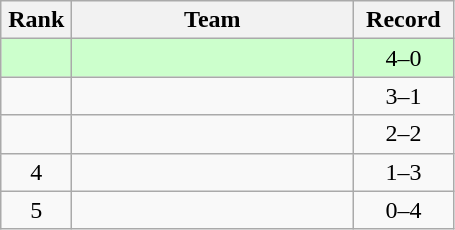<table class="wikitable" style="text-align: center;">
<tr>
<th width=40>Rank</th>
<th width=180>Team</th>
<th width=60>Record</th>
</tr>
<tr bgcolor="#ccffcc">
<td></td>
<td align="left"></td>
<td>4–0</td>
</tr>
<tr>
<td></td>
<td align="left"></td>
<td>3–1</td>
</tr>
<tr>
<td></td>
<td align="left"></td>
<td>2–2</td>
</tr>
<tr>
<td>4</td>
<td align="left"></td>
<td>1–3</td>
</tr>
<tr>
<td>5</td>
<td align="left"></td>
<td>0–4</td>
</tr>
</table>
